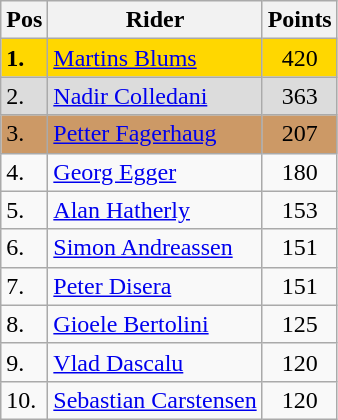<table style="background: #f9f9f9" class=wikitable>
<tr>
<th>Pos</th>
<th>Rider</th>
<th>Points</th>
</tr>
<tr bgcolor=gold>
<td><strong>1.</strong></td>
<td> <a href='#'>Martins Blums</a></td>
<td align=center>420</td>
</tr>
<tr bgcolor=DCDCDC>
<td>2.</td>
<td> <a href='#'>Nadir Colledani</a></td>
<td align=center>363</td>
</tr>
<tr bgcolor=CC9966>
<td>3.</td>
<td> <a href='#'>Petter Fagerhaug</a></td>
<td align=center>207</td>
</tr>
<tr>
<td>4.</td>
<td> <a href='#'>Georg Egger</a></td>
<td align=center>180</td>
</tr>
<tr>
<td>5.</td>
<td> <a href='#'>Alan Hatherly</a></td>
<td align=center>153</td>
</tr>
<tr>
<td>6.</td>
<td> <a href='#'>Simon Andreassen</a></td>
<td align=center>151</td>
</tr>
<tr>
<td>7.</td>
<td> <a href='#'>Peter Disera</a></td>
<td align=center>151</td>
</tr>
<tr>
<td>8.</td>
<td> <a href='#'>Gioele Bertolini</a></td>
<td align=center>125</td>
</tr>
<tr>
<td>9.</td>
<td> <a href='#'>Vlad Dascalu</a></td>
<td align=center>120</td>
</tr>
<tr>
<td>10.</td>
<td> <a href='#'>Sebastian Carstensen</a></td>
<td align=center>120</td>
</tr>
</table>
